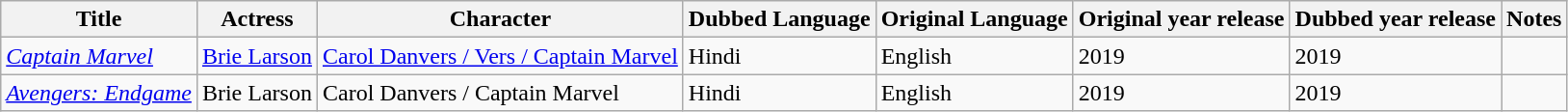<table class="wikitable">
<tr>
<th>Title</th>
<th>Actress</th>
<th>Character</th>
<th>Dubbed Language</th>
<th>Original Language</th>
<th>Original year release</th>
<th>Dubbed year release</th>
<th>Notes</th>
</tr>
<tr>
<td><em><a href='#'>Captain Marvel</a></em></td>
<td><a href='#'>Brie Larson</a></td>
<td><a href='#'>Carol Danvers / Vers / Captain Marvel</a></td>
<td>Hindi</td>
<td>English</td>
<td>2019</td>
<td>2019</td>
<td></td>
</tr>
<tr>
<td><em><a href='#'>Avengers: Endgame</a></em></td>
<td>Brie Larson</td>
<td>Carol Danvers / Captain Marvel</td>
<td>Hindi</td>
<td>English</td>
<td>2019</td>
<td>2019</td>
<td></td>
</tr>
</table>
